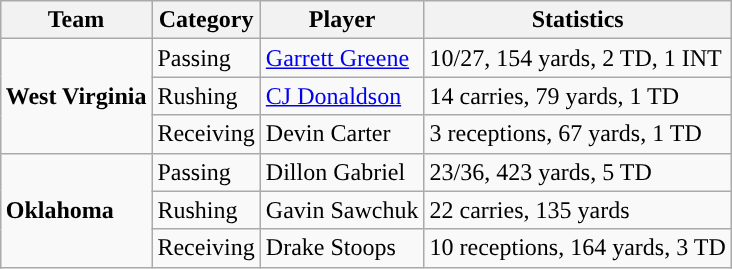<table class="wikitable" style="float: right;">
<tr>
<th>Team</th>
<th>Category</th>
<th>Player</th>
<th>Statistics</th>
</tr>
<tr>
<td rowspan=3><strong>West Virginia</strong></td>
<td>Passing</td>
<td><a href='#'>Garrett Greene</a></td>
<td>10/27, 154 yards, 2 TD, 1 INT</td>
</tr>
<tr>
<td>Rushing</td>
<td><a href='#'>CJ Donaldson</a></td>
<td>14 carries, 79 yards, 1 TD</td>
</tr>
<tr>
<td>Receiving</td>
<td>Devin Carter</td>
<td>3 receptions, 67 yards, 1 TD</td>
</tr>
<tr>
<td rowspan=3><strong>Oklahoma</strong></td>
<td>Passing</td>
<td>Dillon Gabriel</td>
<td>23/36, 423 yards, 5 TD</td>
</tr>
<tr>
<td>Rushing</td>
<td>Gavin Sawchuk</td>
<td>22 carries, 135 yards</td>
</tr>
<tr>
<td>Receiving</td>
<td>Drake Stoops</td>
<td>10 receptions, 164 yards, 3 TD</td>
</tr>
</table>
